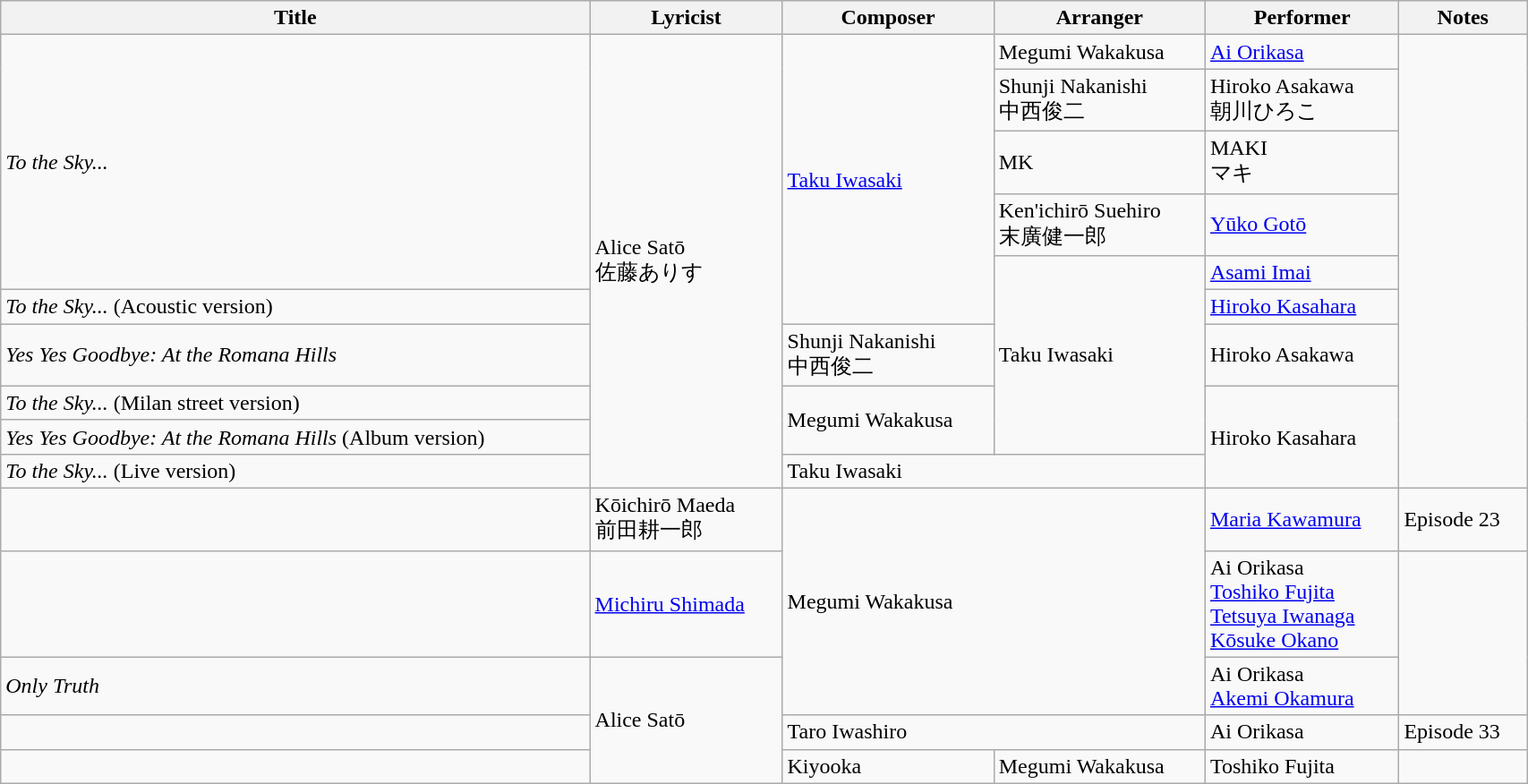<table class="wikitable" style="width:90%;">
<tr>
<th>Title</th>
<th>Lyricist</th>
<th>Composer</th>
<th>Arranger</th>
<th>Performer</th>
<th>Notes</th>
</tr>
<tr>
<td rowspan="5"><em>To the Sky...</em></td>
<td rowspan="10">Alice Satō<br>佐藤ありす</td>
<td rowspan="6"><a href='#'>Taku Iwasaki</a></td>
<td>Megumi Wakakusa</td>
<td><a href='#'>Ai Orikasa</a></td>
</tr>
<tr>
<td>Shunji Nakanishi<br>中西俊二</td>
<td>Hiroko Asakawa<br>朝川ひろこ</td>
</tr>
<tr>
<td>MK</td>
<td>MAKI<br>マキ</td>
</tr>
<tr>
<td>Ken'ichirō Suehiro<br>末廣健一郎</td>
<td><a href='#'>Yūko Gotō</a></td>
</tr>
<tr>
<td rowspan="5">Taku Iwasaki</td>
<td><a href='#'>Asami Imai</a></td>
</tr>
<tr>
<td><em>To the Sky...</em> (Acoustic version)</td>
<td><a href='#'>Hiroko Kasahara</a></td>
</tr>
<tr>
<td><em>Yes Yes Goodbye: At the Romana Hills</em></td>
<td>Shunji Nakanishi<br>中西俊二</td>
<td>Hiroko Asakawa</td>
</tr>
<tr>
<td><em>To the Sky...</em> (Milan street version)</td>
<td rowspan="2">Megumi Wakakusa</td>
<td rowspan="3">Hiroko Kasahara</td>
</tr>
<tr>
<td><em>Yes Yes Goodbye: At the Romana Hills</em> (Album version)</td>
</tr>
<tr>
<td><em>To the Sky...</em> (Live version)</td>
<td colspan="2">Taku Iwasaki</td>
</tr>
<tr>
<td></td>
<td>Kōichirō Maeda<br>前田耕一郎</td>
<td colspan="2" rowspan="3">Megumi Wakakusa</td>
<td><a href='#'>Maria Kawamura</a></td>
<td>Episode 23</td>
</tr>
<tr>
<td></td>
<td><a href='#'>Michiru Shimada</a></td>
<td>Ai Orikasa<br><a href='#'>Toshiko Fujita</a><br><a href='#'>Tetsuya Iwanaga</a><br><a href='#'>Kōsuke Okano</a></td>
</tr>
<tr>
<td><em>Only Truth</em></td>
<td rowspan="3">Alice Satō</td>
<td>Ai Orikasa<br><a href='#'>Akemi Okamura</a></td>
</tr>
<tr>
<td></td>
<td colspan="2">Taro Iwashiro</td>
<td>Ai Orikasa</td>
<td>Episode 33</td>
</tr>
<tr>
<td></td>
<td>Kiyooka</td>
<td>Megumi Wakakusa</td>
<td>Toshiko Fujita</td>
</tr>
</table>
